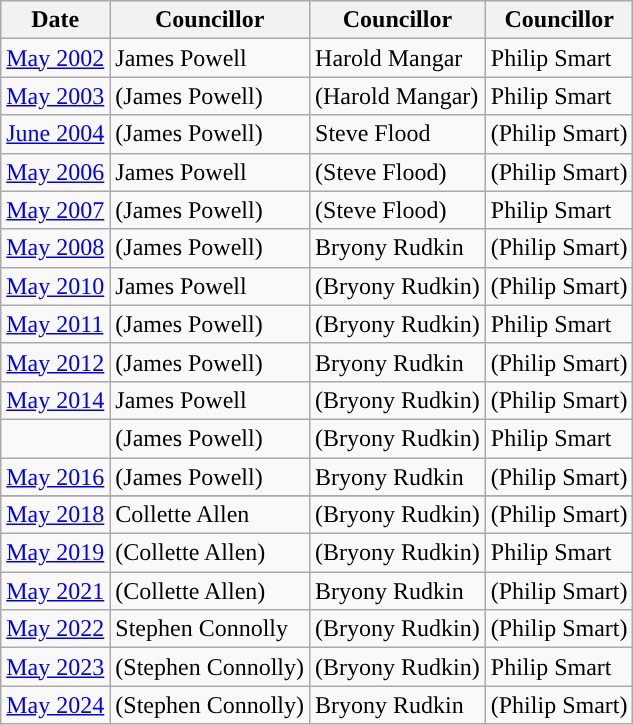<table class="wikitable">
<tr>
<th>Date</th>
<th>Councillor</th>
<th>Councillor</th>
<th>Councillor</th>
</tr>
<tr>
<td><a href='#'>May 2002</a></td>
<td ! style="background-color:">James Powell</td>
<td ! style="background-color:">Harold Mangar</td>
<td ! style="background-color:">Philip Smart</td>
</tr>
<tr>
<td><a href='#'>May 2003</a></td>
<td ! style="background-color:">(James Powell)</td>
<td ! style="background-color:">(Harold Mangar)</td>
<td ! style="background-color:">Philip Smart</td>
</tr>
<tr>
<td><a href='#'>June 2004</a></td>
<td ! style="background-color:">(James Powell)</td>
<td ! style="background-color:">Steve Flood</td>
<td ! style="background-color:">(Philip Smart)</td>
</tr>
<tr>
<td><a href='#'>May 2006</a></td>
<td ! style="background-color:">James Powell</td>
<td ! style="background-color:">(Steve Flood)</td>
<td ! style="background-color:">(Philip Smart)</td>
</tr>
<tr>
<td><a href='#'>May 2007</a></td>
<td ! style="background-color:">(James Powell)</td>
<td ! style="background-color:">(Steve Flood)</td>
<td ! style="background-color:">Philip Smart</td>
</tr>
<tr>
<td><a href='#'>May 2008</a></td>
<td ! style="background-color:">(James Powell)</td>
<td ! style="background-color:">Bryony Rudkin</td>
<td ! style="background-color:">(Philip Smart)</td>
</tr>
<tr>
<td><a href='#'>May 2010</a></td>
<td ! style="background-color:">James Powell</td>
<td ! style="background-color:">(Bryony Rudkin)</td>
<td ! style="background-color:">(Philip Smart)</td>
</tr>
<tr>
<td><a href='#'>May 2011</a></td>
<td ! style="background-color:">(James Powell)</td>
<td ! style="background-color:">(Bryony Rudkin)</td>
<td ! style="background-color:">Philip Smart</td>
</tr>
<tr>
<td><a href='#'>May 2012</a></td>
<td ! style="background-color:">(James Powell)</td>
<td ! style="background-color:">Bryony Rudkin</td>
<td ! style="background-color:">(Philip Smart)</td>
</tr>
<tr>
<td><a href='#'>May 2014</a></td>
<td ! style="background-color:">James Powell</td>
<td ! style="background-color:">(Bryony Rudkin)</td>
<td ! style="background-color:">(Philip Smart)</td>
</tr>
<tr>
<td></td>
<td ! style="background-color:">(James Powell)</td>
<td ! style="background-color:">(Bryony Rudkin)</td>
<td ! style="background-color:">Philip Smart</td>
</tr>
<tr>
<td><a href='#'>May 2016</a></td>
<td ! style="background-color:">(James Powell)</td>
<td ! style="background-color:">Bryony Rudkin</td>
<td ! style="background-color:">(Philip Smart)</td>
</tr>
<tr>
</tr>
<tr>
<td><a href='#'>May 2018</a></td>
<td ! style="background-color:">Collette Allen</td>
<td ! style="background-color:">(Bryony Rudkin)</td>
<td ! style="background-color:">(Philip Smart)</td>
</tr>
<tr>
<td><a href='#'>May 2019</a></td>
<td ! style="background-color:">(Collette Allen)</td>
<td ! style="background-color:">(Bryony Rudkin)</td>
<td ! style="background-color:">Philip Smart</td>
</tr>
<tr>
<td><a href='#'>May 2021</a></td>
<td ! style="background-color:">(Collette Allen)</td>
<td ! style="background-color:">Bryony Rudkin</td>
<td ! style="background-color:">(Philip Smart)</td>
</tr>
<tr>
<td><a href='#'>May 2022</a></td>
<td ! style="background-color:">Stephen Connolly</td>
<td ! style="background-color:">(Bryony Rudkin)</td>
<td ! style="background-color:">(Philip Smart)</td>
</tr>
<tr>
<td><a href='#'>May 2023</a></td>
<td ! style="background-color:">(Stephen Connolly)</td>
<td ! style="background-color:">(Bryony Rudkin)</td>
<td ! style="background-color:">Philip Smart</td>
</tr>
<tr>
<td><a href='#'>May 2024</a></td>
<td ! style="background-color:">(Stephen Connolly)</td>
<td ! style="background-color:">Bryony Rudkin</td>
<td ! style="background-color:">(Philip Smart)</td>
</tr>
</table>
